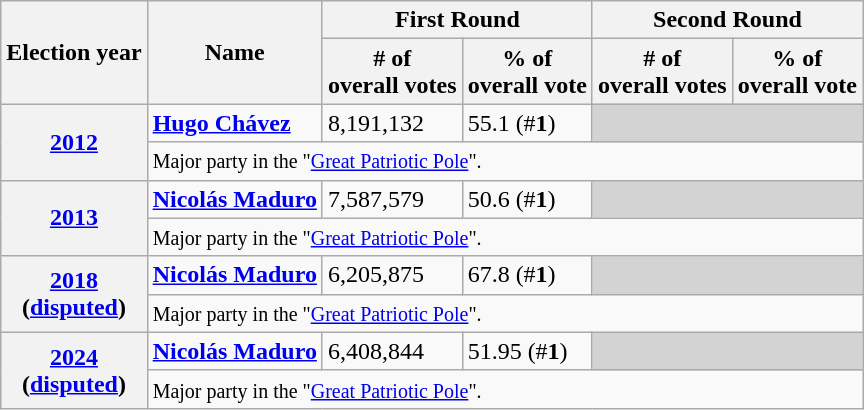<table class="wikitable">
<tr>
<th rowspan=2>Election year</th>
<th rowspan=2>Name</th>
<th colspan=2>First Round</th>
<th colspan=2>Second Round</th>
</tr>
<tr>
<th># of<br>overall votes</th>
<th>% of<br>overall vote</th>
<th># of<br>overall votes</th>
<th>% of<br>overall vote</th>
</tr>
<tr>
<th rowspan=2><a href='#'>2012</a></th>
<td><strong><a href='#'>Hugo Chávez</a></strong></td>
<td>8,191,132</td>
<td>55.1 (#<strong>1</strong>)</td>
<td colspan=2 bgcolor=lightgrey></td>
</tr>
<tr>
<td colspan=5><small>Major party in the "<a href='#'>Great Patriotic Pole</a>".</small></td>
</tr>
<tr>
<th rowspan=2><a href='#'>2013</a></th>
<td><strong><a href='#'>Nicolás Maduro</a></strong></td>
<td>7,587,579</td>
<td>50.6 (#<strong>1</strong>)</td>
<td colspan=2 bgcolor=lightgrey></td>
</tr>
<tr>
<td colspan=5><small>Major party in the "<a href='#'>Great Patriotic Pole</a>".</small></td>
</tr>
<tr>
<th rowspan=2><a href='#'>2018</a><br>(<a href='#'>disputed</a>)</th>
<td><strong><a href='#'>Nicolás Maduro</a></strong></td>
<td>6,205,875</td>
<td>67.8 (#<strong>1</strong>)</td>
<td colspan=2 bgcolor=lightgrey></td>
</tr>
<tr>
<td colspan=5><small>Major party in the "<a href='#'>Great Patriotic Pole</a>".</small></td>
</tr>
<tr>
<th rowspan=2><a href='#'>2024</a><br>(<a href='#'>disputed</a>)</th>
<td><strong><a href='#'>Nicolás Maduro</a></strong></td>
<td>6,408,844</td>
<td>51.95 (#<strong>1</strong>)</td>
<td colspan=2 bgcolor=lightgrey></td>
</tr>
<tr>
<td colspan=5><small>Major party in the "<a href='#'>Great Patriotic Pole</a>".</small></td>
</tr>
</table>
